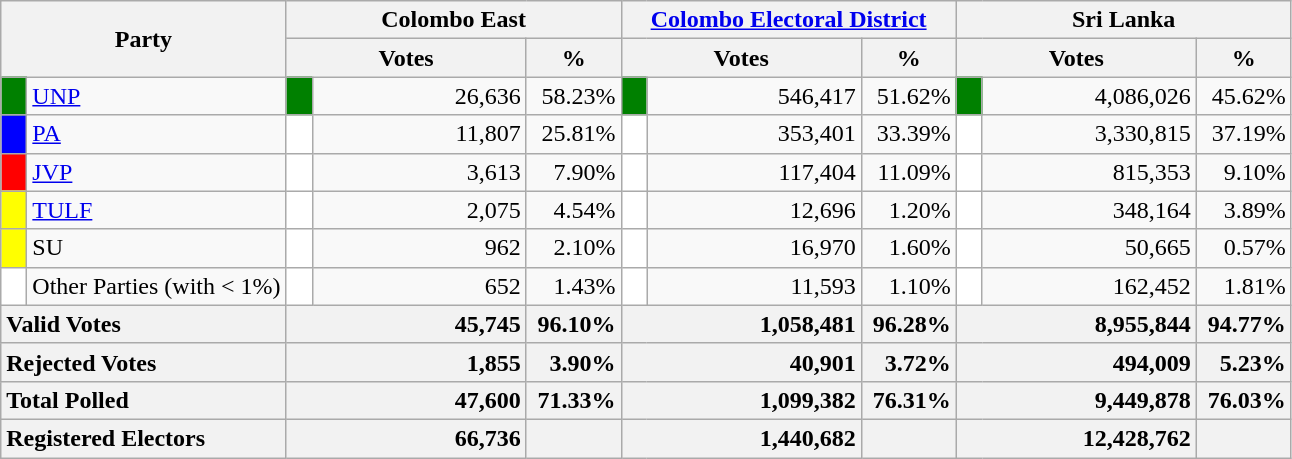<table class="wikitable">
<tr>
<th colspan="2" width="144px"rowspan="2">Party</th>
<th colspan="3" width="216px">Colombo East</th>
<th colspan="3" width="216px"><a href='#'>Colombo Electoral District</a></th>
<th colspan="3" width="216px">Sri Lanka</th>
</tr>
<tr>
<th colspan="2" width="144px">Votes</th>
<th>%</th>
<th colspan="2" width="144px">Votes</th>
<th>%</th>
<th colspan="2" width="144px">Votes</th>
<th>%</th>
</tr>
<tr>
<td style="background-color:green;" width="10px"></td>
<td style="text-align:left;"><a href='#'>UNP</a></td>
<td style="background-color:green;" width="10px"></td>
<td style="text-align:right;">26,636</td>
<td style="text-align:right;">58.23%</td>
<td style="background-color:green;" width="10px"></td>
<td style="text-align:right;">546,417</td>
<td style="text-align:right;">51.62%</td>
<td style="background-color:green;" width="10px"></td>
<td style="text-align:right;">4,086,026</td>
<td style="text-align:right;">45.62%</td>
</tr>
<tr>
<td style="background-color:blue;" width="10px"></td>
<td style="text-align:left;"><a href='#'>PA</a></td>
<td style="background-color:white;" width="10px"></td>
<td style="text-align:right;">11,807</td>
<td style="text-align:right;">25.81%</td>
<td style="background-color:white;" width="10px"></td>
<td style="text-align:right;">353,401</td>
<td style="text-align:right;">33.39%</td>
<td style="background-color:white;" width="10px"></td>
<td style="text-align:right;">3,330,815</td>
<td style="text-align:right;">37.19%</td>
</tr>
<tr>
<td style="background-color:red;" width="10px"></td>
<td style="text-align:left;"><a href='#'>JVP</a></td>
<td style="background-color:white;" width="10px"></td>
<td style="text-align:right;">3,613</td>
<td style="text-align:right;">7.90%</td>
<td style="background-color:white;" width="10px"></td>
<td style="text-align:right;">117,404</td>
<td style="text-align:right;">11.09%</td>
<td style="background-color:white;" width="10px"></td>
<td style="text-align:right;">815,353</td>
<td style="text-align:right;">9.10%</td>
</tr>
<tr>
<td style="background-color:yellow;" width="10px"></td>
<td style="text-align:left;"><a href='#'>TULF</a></td>
<td style="background-color:white;" width="10px"></td>
<td style="text-align:right;">2,075</td>
<td style="text-align:right;">4.54%</td>
<td style="background-color:white;" width="10px"></td>
<td style="text-align:right;">12,696</td>
<td style="text-align:right;">1.20%</td>
<td style="background-color:white;" width="10px"></td>
<td style="text-align:right;">348,164</td>
<td style="text-align:right;">3.89%</td>
</tr>
<tr>
<td style="background-color:yellow;" width="10px"></td>
<td style="text-align:left;">SU</td>
<td style="background-color:white;" width="10px"></td>
<td style="text-align:right;">962</td>
<td style="text-align:right;">2.10%</td>
<td style="background-color:white;" width="10px"></td>
<td style="text-align:right;">16,970</td>
<td style="text-align:right;">1.60%</td>
<td style="background-color:white;" width="10px"></td>
<td style="text-align:right;">50,665</td>
<td style="text-align:right;">0.57%</td>
</tr>
<tr>
<td style="background-color:white;" width="10px"></td>
<td style="text-align:left;">Other Parties (with < 1%)</td>
<td style="background-color:white;" width="10px"></td>
<td style="text-align:right;">652</td>
<td style="text-align:right;">1.43%</td>
<td style="background-color:white;" width="10px"></td>
<td style="text-align:right;">11,593</td>
<td style="text-align:right;">1.10%</td>
<td style="background-color:white;" width="10px"></td>
<td style="text-align:right;">162,452</td>
<td style="text-align:right;">1.81%</td>
</tr>
<tr>
<th colspan="2" width="144px"style="text-align:left;">Valid Votes</th>
<th style="text-align:right;"colspan="2" width="144px">45,745</th>
<th style="text-align:right;">96.10%</th>
<th style="text-align:right;"colspan="2" width="144px">1,058,481</th>
<th style="text-align:right;">96.28%</th>
<th style="text-align:right;"colspan="2" width="144px">8,955,844</th>
<th style="text-align:right;">94.77%</th>
</tr>
<tr>
<th colspan="2" width="144px"style="text-align:left;">Rejected Votes</th>
<th style="text-align:right;"colspan="2" width="144px">1,855</th>
<th style="text-align:right;">3.90%</th>
<th style="text-align:right;"colspan="2" width="144px">40,901</th>
<th style="text-align:right;">3.72%</th>
<th style="text-align:right;"colspan="2" width="144px">494,009</th>
<th style="text-align:right;">5.23%</th>
</tr>
<tr>
<th colspan="2" width="144px"style="text-align:left;">Total Polled</th>
<th style="text-align:right;"colspan="2" width="144px">47,600</th>
<th style="text-align:right;">71.33%</th>
<th style="text-align:right;"colspan="2" width="144px">1,099,382</th>
<th style="text-align:right;">76.31%</th>
<th style="text-align:right;"colspan="2" width="144px">9,449,878</th>
<th style="text-align:right;">76.03%</th>
</tr>
<tr>
<th colspan="2" width="144px"style="text-align:left;">Registered Electors</th>
<th style="text-align:right;"colspan="2" width="144px">66,736</th>
<th></th>
<th style="text-align:right;"colspan="2" width="144px">1,440,682</th>
<th></th>
<th style="text-align:right;"colspan="2" width="144px">12,428,762</th>
<th></th>
</tr>
</table>
